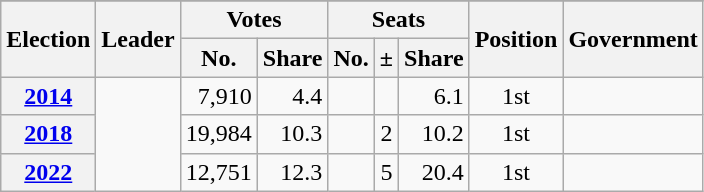<table class="sortable wikitable" style="text-align:center">
<tr>
</tr>
<tr>
<th rowspan=2>Election</th>
<th rowspan=2>Leader</th>
<th colspan=2>Votes</th>
<th colspan=3>Seats</th>
<th rowspan=2>Position</th>
<th rowspan=2>Government</th>
</tr>
<tr>
<th>No.</th>
<th>Share</th>
<th>No.</th>
<th>±</th>
<th>Share</th>
</tr>
<tr>
<th><a href='#'>2014</a></th>
<td rowspan="3"></td>
<td style="text-align:right;">7,910</td>
<td style="text-align:right;">4.4</td>
<td style="text-align:center;"></td>
<td></td>
<td style="text-align:right;">6.1</td>
<td> 1st</td>
<td></td>
</tr>
<tr>
<th><a href='#'>2018</a></th>
<td style="text-align:right;">19,984</td>
<td style="text-align:right;">10.3</td>
<td style="text-align:center;"></td>
<td> 2</td>
<td style="text-align:right;">10.2</td>
<td> 1st</td>
<td></td>
</tr>
<tr>
<th><a href='#'>2022</a></th>
<td style="text-align:right;">12,751</td>
<td style="text-align:right;">12.3</td>
<td style="text-align:center;"></td>
<td> 5</td>
<td style="text-align:right;">20.4</td>
<td> 1st</td>
<td></td>
</tr>
</table>
